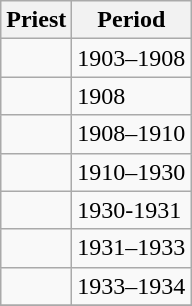<table class="wikitable sortable sticky-header">
<tr>
<th>Priest</th>
<th>Period</th>
</tr>
<tr>
<td></td>
<td>1903–1908</td>
</tr>
<tr>
<td></td>
<td>1908</td>
</tr>
<tr>
<td></td>
<td>1908–1910</td>
</tr>
<tr>
<td></td>
<td>1910–1930</td>
</tr>
<tr>
<td></td>
<td>1930-1931</td>
</tr>
<tr>
<td></td>
<td>1931–1933</td>
</tr>
<tr>
<td></td>
<td>1933–1934</td>
</tr>
<tr>
</tr>
</table>
